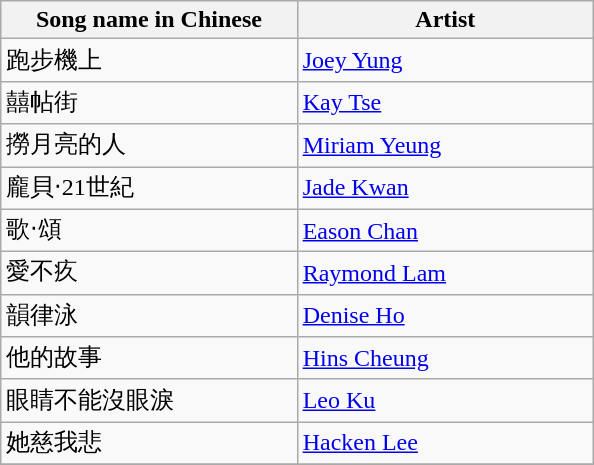<table class="wikitable">
<tr>
<th width=40%>Song name in Chinese</th>
<th width=40%>Artist</th>
</tr>
<tr>
<td>跑步機上</td>
<td><a href='#'>Joey Yung</a></td>
</tr>
<tr>
<td>囍帖街</td>
<td><a href='#'>Kay Tse</a></td>
</tr>
<tr>
<td>撈月亮的人</td>
<td><a href='#'>Miriam Yeung</a></td>
</tr>
<tr>
<td>龐貝‧21世紀</td>
<td><a href='#'>Jade Kwan</a></td>
</tr>
<tr>
<td>歌‧頌</td>
<td><a href='#'>Eason Chan</a></td>
</tr>
<tr>
<td>愛不疚</td>
<td><a href='#'>Raymond Lam</a></td>
</tr>
<tr>
<td>韻律泳</td>
<td><a href='#'>Denise Ho</a></td>
</tr>
<tr>
<td>他的故事</td>
<td><a href='#'>Hins Cheung</a></td>
</tr>
<tr>
<td>眼睛不能沒眼淚</td>
<td><a href='#'>Leo Ku</a></td>
</tr>
<tr>
<td>她慈我悲</td>
<td><a href='#'>Hacken Lee</a></td>
</tr>
<tr>
</tr>
</table>
